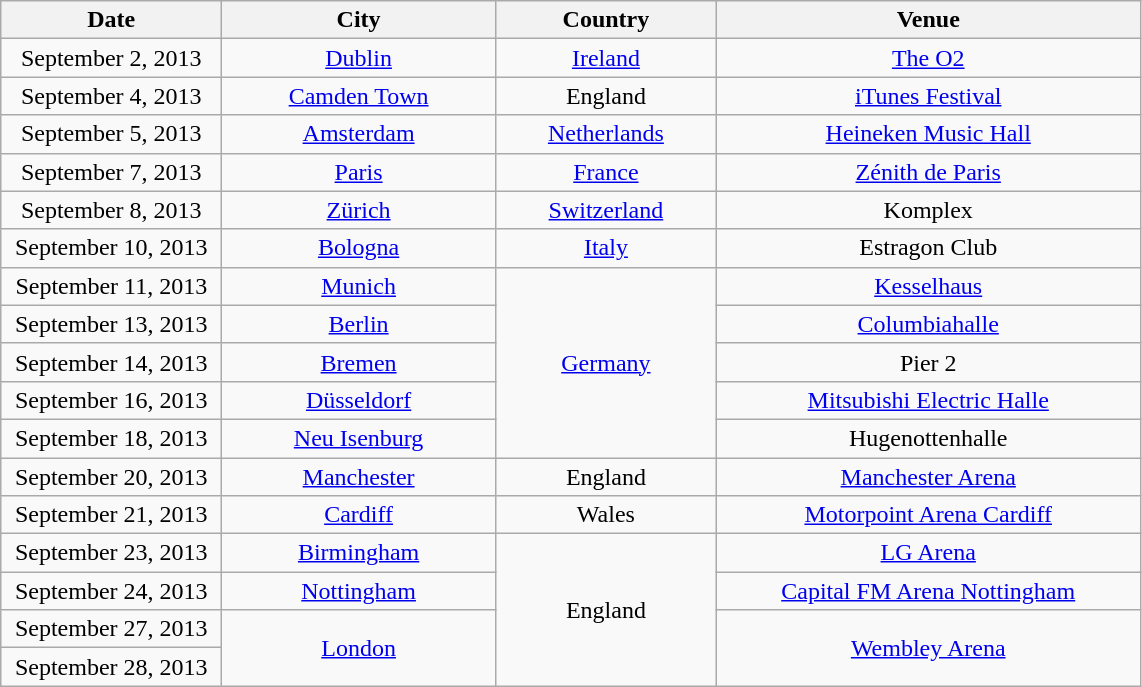<table class="wikitable" style="text-align:center;">
<tr>
<th style="width:140px;">Date</th>
<th style="width:175px;">City</th>
<th style="width:140px;">Country</th>
<th style="width:275px;">Venue</th>
</tr>
<tr>
<td>September 2, 2013</td>
<td><a href='#'>Dublin</a></td>
<td><a href='#'>Ireland</a></td>
<td><a href='#'>The O2</a></td>
</tr>
<tr>
<td>September 4, 2013</td>
<td><a href='#'>Camden Town</a></td>
<td>England</td>
<td><a href='#'>iTunes Festival</a></td>
</tr>
<tr>
<td>September 5, 2013</td>
<td><a href='#'>Amsterdam</a></td>
<td><a href='#'>Netherlands</a></td>
<td><a href='#'>Heineken Music Hall</a></td>
</tr>
<tr>
<td>September 7, 2013</td>
<td><a href='#'>Paris</a></td>
<td><a href='#'>France</a></td>
<td><a href='#'>Zénith de Paris</a></td>
</tr>
<tr>
<td>September 8, 2013</td>
<td><a href='#'>Zürich</a></td>
<td><a href='#'>Switzerland</a></td>
<td>Komplex</td>
</tr>
<tr>
<td>September 10, 2013</td>
<td><a href='#'>Bologna</a></td>
<td><a href='#'>Italy</a></td>
<td>Estragon Club</td>
</tr>
<tr>
<td>September 11, 2013</td>
<td><a href='#'>Munich</a></td>
<td rowspan="5"><a href='#'>Germany</a></td>
<td><a href='#'>Kesselhaus</a></td>
</tr>
<tr>
<td>September 13, 2013</td>
<td><a href='#'>Berlin</a></td>
<td><a href='#'>Columbiahalle</a></td>
</tr>
<tr>
<td>September 14, 2013</td>
<td><a href='#'>Bremen</a></td>
<td>Pier 2</td>
</tr>
<tr>
<td>September 16, 2013</td>
<td><a href='#'>Düsseldorf</a></td>
<td><a href='#'>Mitsubishi Electric Halle</a></td>
</tr>
<tr>
<td>September 18, 2013</td>
<td><a href='#'>Neu Isenburg</a></td>
<td>Hugenottenhalle</td>
</tr>
<tr>
<td>September 20, 2013</td>
<td><a href='#'>Manchester</a></td>
<td>England</td>
<td><a href='#'>Manchester Arena</a></td>
</tr>
<tr>
<td>September 21, 2013</td>
<td><a href='#'>Cardiff</a></td>
<td>Wales</td>
<td><a href='#'>Motorpoint Arena Cardiff</a></td>
</tr>
<tr>
<td>September 23, 2013</td>
<td><a href='#'>Birmingham</a></td>
<td rowspan="4">England</td>
<td><a href='#'>LG Arena</a></td>
</tr>
<tr>
<td>September 24, 2013</td>
<td><a href='#'>Nottingham</a></td>
<td><a href='#'>Capital FM Arena Nottingham</a></td>
</tr>
<tr>
<td>September 27, 2013</td>
<td rowspan="2"><a href='#'>London</a></td>
<td rowspan="2"><a href='#'>Wembley Arena</a></td>
</tr>
<tr>
<td>September 28, 2013</td>
</tr>
</table>
